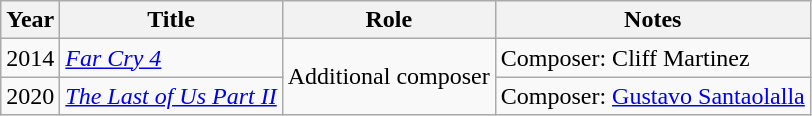<table class="wikitable">
<tr>
<th>Year</th>
<th>Title</th>
<th>Role</th>
<th>Notes</th>
</tr>
<tr>
<td>2014</td>
<td><em><a href='#'>Far Cry 4</a></em></td>
<td rowspan=2>Additional composer</td>
<td>Composer: Cliff Martinez</td>
</tr>
<tr>
<td>2020</td>
<td><em><a href='#'>The Last of Us Part II</a></em></td>
<td>Composer: <a href='#'>Gustavo Santaolalla</a></td>
</tr>
</table>
